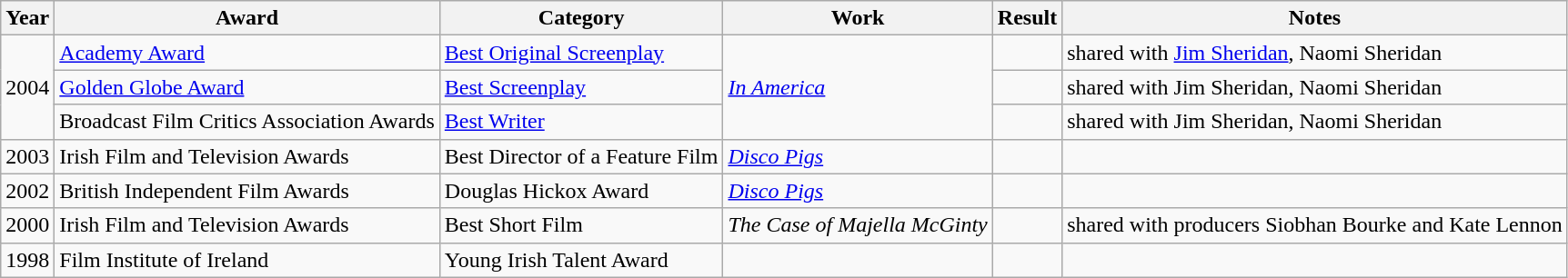<table class="wikitable">
<tr>
<th>Year</th>
<th>Award</th>
<th>Category</th>
<th>Work</th>
<th>Result</th>
<th>Notes</th>
</tr>
<tr>
<td rowspan="3">2004</td>
<td><a href='#'>Academy Award</a></td>
<td><a href='#'>Best Original Screenplay</a></td>
<td rowspan="3"><em><a href='#'>In America</a></em></td>
<td></td>
<td>shared with <a href='#'>Jim Sheridan</a>, Naomi Sheridan </td>
</tr>
<tr>
<td><a href='#'>Golden Globe Award</a></td>
<td><a href='#'>Best Screenplay</a></td>
<td></td>
<td>shared with Jim Sheridan, Naomi Sheridan </td>
</tr>
<tr>
<td>Broadcast Film Critics Association Awards</td>
<td><a href='#'>Best Writer</a></td>
<td></td>
<td>shared with Jim Sheridan, Naomi Sheridan </td>
</tr>
<tr>
<td>2003</td>
<td>Irish Film and Television Awards</td>
<td>Best Director of a Feature Film</td>
<td><em><a href='#'>Disco Pigs</a></em></td>
<td></td>
<td></td>
</tr>
<tr>
<td>2002</td>
<td>British Independent Film Awards</td>
<td>Douglas Hickox Award</td>
<td><em><a href='#'>Disco Pigs</a></em></td>
<td></td>
<td></td>
</tr>
<tr>
<td>2000</td>
<td>Irish Film and Television Awards</td>
<td>Best Short Film</td>
<td><em>The Case of Majella McGinty</em></td>
<td></td>
<td>shared with producers Siobhan Bourke and Kate Lennon</td>
</tr>
<tr>
<td>1998</td>
<td>Film Institute of Ireland</td>
<td>Young Irish Talent Award</td>
<td></td>
<td></td>
<td></td>
</tr>
</table>
